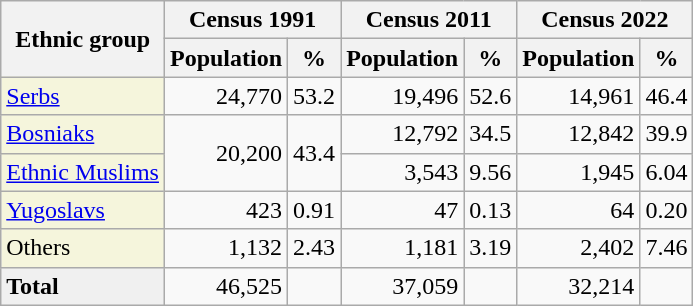<table class="wikitable">
<tr ≠>
<th rowspan="2">Ethnic group</th>
<th colspan="2">Census 1991</th>
<th colspan="2">Census 2011</th>
<th colspan="2">Census 2022</th>
</tr>
<tr>
<th>Population</th>
<th>%</th>
<th>Population</th>
<th>%</th>
<th>Population</th>
<th>%</th>
</tr>
<tr>
<td style="background:#F5F5DC;"><a href='#'>Serbs</a></td>
<td align="right">24,770</td>
<td>53.2</td>
<td align="right">19,496</td>
<td>52.6</td>
<td align="right">14,961</td>
<td>46.4</td>
</tr>
<tr>
<td style="background:#F5F5DC;"><a href='#'>Bosniaks</a></td>
<td rowspan="2" align="right">20,200</td>
<td rowspan="2">43.4</td>
<td align="right">12,792</td>
<td>34.5</td>
<td align="right">12,842</td>
<td>39.9</td>
</tr>
<tr>
<td style="background:#F5F5DC;"><a href='#'>Ethnic Muslims</a></td>
<td align="right">3,543</td>
<td>9.56</td>
<td align="right">1,945</td>
<td>6.04</td>
</tr>
<tr>
<td style="background:#F5F5DC;"><a href='#'>Yugoslavs</a></td>
<td align="right">423</td>
<td>0.91</td>
<td align="right">47</td>
<td>0.13</td>
<td align="right">64</td>
<td>0.20</td>
</tr>
<tr>
<td style="background:#F5F5DC;">Others</td>
<td align="right">1,132</td>
<td>2.43</td>
<td align="right">1,181</td>
<td>3.19</td>
<td align="right">2,402</td>
<td>7.46</td>
</tr>
<tr>
<td style="background:#F0F0F0;"><strong>Total</strong></td>
<td align="right">46,525</td>
<td></td>
<td align="right">37,059</td>
<td></td>
<td align="right">32,214</td>
<td></td>
</tr>
</table>
